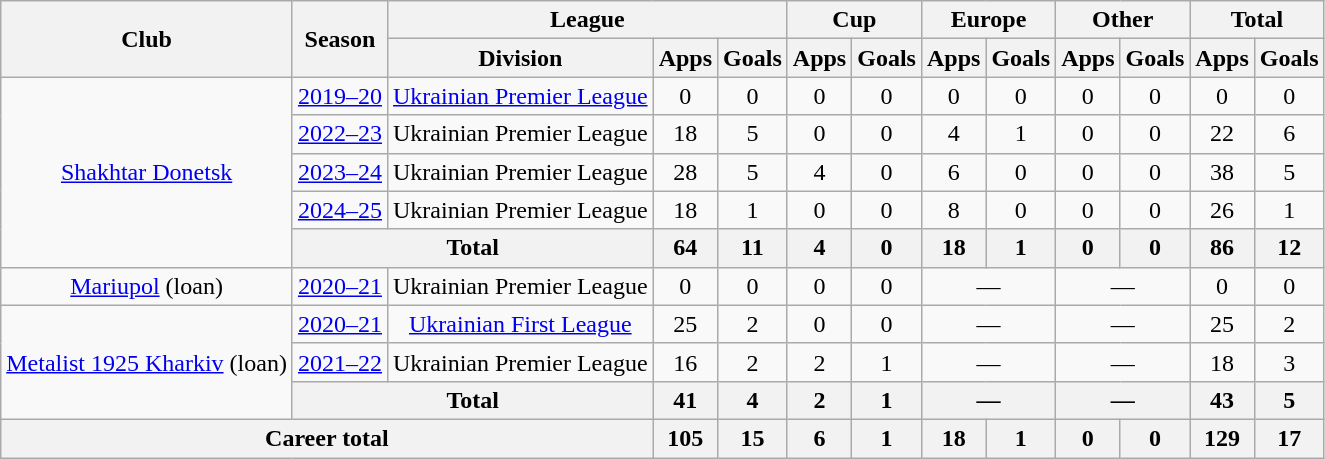<table class="wikitable" style="text-align:center">
<tr>
<th rowspan="2">Club</th>
<th rowspan="2">Season</th>
<th colspan="3">League</th>
<th colspan="2">Cup</th>
<th colspan="2">Europe</th>
<th colspan="2">Other</th>
<th colspan="2">Total</th>
</tr>
<tr>
<th>Division</th>
<th>Apps</th>
<th>Goals</th>
<th>Apps</th>
<th>Goals</th>
<th>Apps</th>
<th>Goals</th>
<th>Apps</th>
<th>Goals</th>
<th>Apps</th>
<th>Goals</th>
</tr>
<tr>
<td rowspan="5"><a href='#'>Shakhtar Donetsk</a></td>
<td><a href='#'>2019–20</a></td>
<td><a href='#'>Ukrainian Premier League</a></td>
<td>0</td>
<td>0</td>
<td>0</td>
<td>0</td>
<td>0</td>
<td>0</td>
<td>0</td>
<td>0</td>
<td>0</td>
<td>0</td>
</tr>
<tr>
<td><a href='#'>2022–23</a></td>
<td>Ukrainian Premier League</td>
<td>18</td>
<td>5</td>
<td>0</td>
<td>0</td>
<td>4</td>
<td>1</td>
<td>0</td>
<td>0</td>
<td>22</td>
<td>6</td>
</tr>
<tr>
<td><a href='#'>2023–24</a></td>
<td>Ukrainian Premier League</td>
<td>28</td>
<td>5</td>
<td>4</td>
<td>0</td>
<td>6</td>
<td>0</td>
<td>0</td>
<td>0</td>
<td>38</td>
<td>5</td>
</tr>
<tr>
<td><a href='#'>2024–25</a></td>
<td>Ukrainian Premier League</td>
<td>18</td>
<td>1</td>
<td>0</td>
<td>0</td>
<td>8</td>
<td>0</td>
<td>0</td>
<td>0</td>
<td>26</td>
<td>1</td>
</tr>
<tr>
<th colspan="2">Total</th>
<th>64</th>
<th>11</th>
<th>4</th>
<th>0</th>
<th>18</th>
<th>1</th>
<th>0</th>
<th>0</th>
<th>86</th>
<th>12</th>
</tr>
<tr>
<td><a href='#'>Mariupol</a> (loan)</td>
<td><a href='#'>2020–21</a></td>
<td>Ukrainian Premier League</td>
<td>0</td>
<td>0</td>
<td>0</td>
<td>0</td>
<td colspan="2">—</td>
<td colspan="2">—</td>
<td>0</td>
<td>0</td>
</tr>
<tr>
<td rowspan="3"><a href='#'>Metalist 1925 Kharkiv</a> (loan)</td>
<td><a href='#'>2020–21</a></td>
<td><a href='#'>Ukrainian First League</a></td>
<td>25</td>
<td>2</td>
<td>0</td>
<td>0</td>
<td colspan="2">—</td>
<td colspan="2">—</td>
<td>25</td>
<td>2</td>
</tr>
<tr>
<td><a href='#'>2021–22</a></td>
<td>Ukrainian Premier League</td>
<td>16</td>
<td>2</td>
<td>2</td>
<td>1</td>
<td colspan="2">—</td>
<td colspan="2">—</td>
<td>18</td>
<td>3</td>
</tr>
<tr>
<th colspan="2">Total</th>
<th>41</th>
<th>4</th>
<th>2</th>
<th>1</th>
<th colspan="2">—</th>
<th colspan="2">—</th>
<th>43</th>
<th>5</th>
</tr>
<tr>
<th colspan="3">Career total</th>
<th>105</th>
<th>15</th>
<th>6</th>
<th>1</th>
<th>18</th>
<th>1</th>
<th>0</th>
<th>0</th>
<th>129</th>
<th>17</th>
</tr>
</table>
